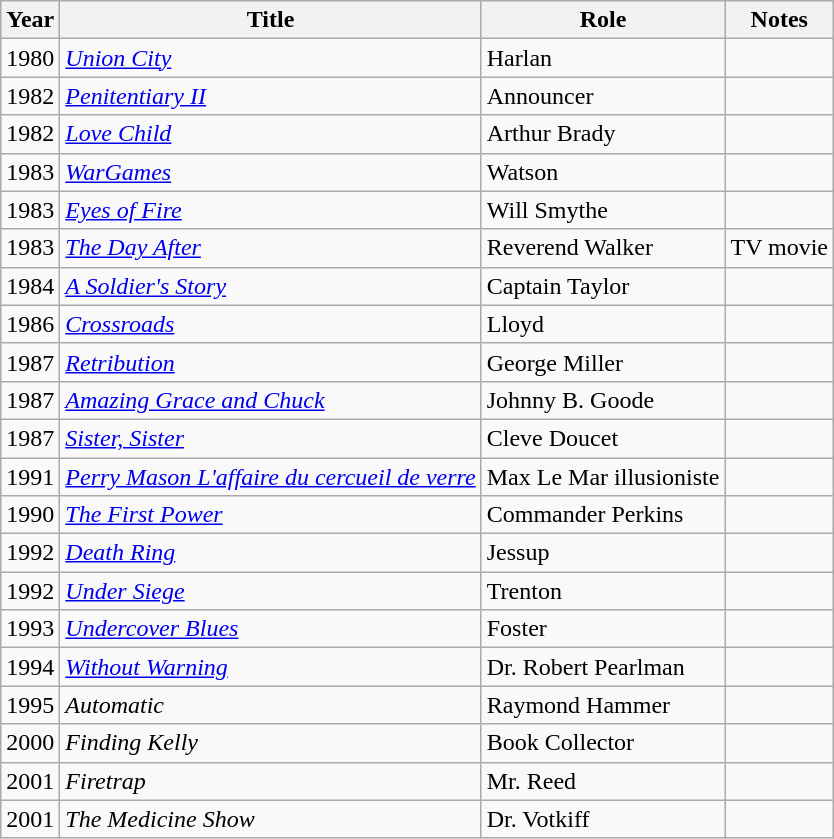<table class="wikitable">
<tr>
<th>Year</th>
<th>Title</th>
<th>Role</th>
<th>Notes</th>
</tr>
<tr>
<td>1980</td>
<td><em><a href='#'>Union City</a></em></td>
<td>Harlan</td>
<td></td>
</tr>
<tr>
<td>1982</td>
<td><em><a href='#'>Penitentiary II</a></em></td>
<td>Announcer</td>
<td></td>
</tr>
<tr>
<td>1982</td>
<td><em><a href='#'>Love Child</a></em></td>
<td>Arthur Brady</td>
<td></td>
</tr>
<tr>
<td>1983</td>
<td><em><a href='#'>WarGames</a></em></td>
<td>Watson</td>
<td></td>
</tr>
<tr>
<td>1983</td>
<td><em><a href='#'>Eyes of Fire</a></em></td>
<td>Will Smythe</td>
<td></td>
</tr>
<tr>
<td>1983</td>
<td><em><a href='#'>The Day After</a></em></td>
<td>Reverend Walker</td>
<td>TV movie</td>
</tr>
<tr>
<td>1984</td>
<td><em><a href='#'>A Soldier's Story</a></em></td>
<td>Captain Taylor</td>
<td></td>
</tr>
<tr>
<td>1986</td>
<td><em><a href='#'>Crossroads</a></em></td>
<td>Lloyd</td>
<td></td>
</tr>
<tr>
<td>1987</td>
<td><em><a href='#'>Retribution</a></em></td>
<td>George Miller</td>
<td></td>
</tr>
<tr>
<td>1987</td>
<td><em><a href='#'>Amazing Grace and Chuck</a></em></td>
<td>Johnny B. Goode</td>
<td></td>
</tr>
<tr>
<td>1987</td>
<td><em><a href='#'>Sister, Sister</a></em></td>
<td>Cleve Doucet</td>
<td></td>
</tr>
<tr>
<td>1991</td>
<td><em><a href='#'>Perry Mason L'affaire du cercueil de verre</a></em></td>
<td>Max Le Mar illusioniste</td>
<td></td>
</tr>
<tr>
<td>1990</td>
<td><em><a href='#'>The First Power</a></em></td>
<td>Commander Perkins</td>
<td></td>
</tr>
<tr>
<td>1992</td>
<td><em><a href='#'>Death Ring</a></em></td>
<td>Jessup</td>
<td></td>
</tr>
<tr>
<td>1992</td>
<td><em><a href='#'>Under Siege</a></em></td>
<td>Trenton</td>
<td></td>
</tr>
<tr>
<td>1993</td>
<td><em><a href='#'>Undercover Blues</a></em></td>
<td>Foster</td>
<td></td>
</tr>
<tr>
<td>1994</td>
<td><em><a href='#'>Without Warning</a></em></td>
<td>Dr. Robert Pearlman</td>
<td></td>
</tr>
<tr>
<td>1995</td>
<td><em>Automatic</em></td>
<td>Raymond Hammer</td>
<td></td>
</tr>
<tr>
<td>2000</td>
<td><em>Finding Kelly</em></td>
<td>Book Collector</td>
<td></td>
</tr>
<tr>
<td>2001</td>
<td><em>Firetrap</em></td>
<td>Mr. Reed</td>
<td></td>
</tr>
<tr>
<td>2001</td>
<td><em>The Medicine Show</em></td>
<td>Dr. Votkiff</td>
<td></td>
</tr>
</table>
